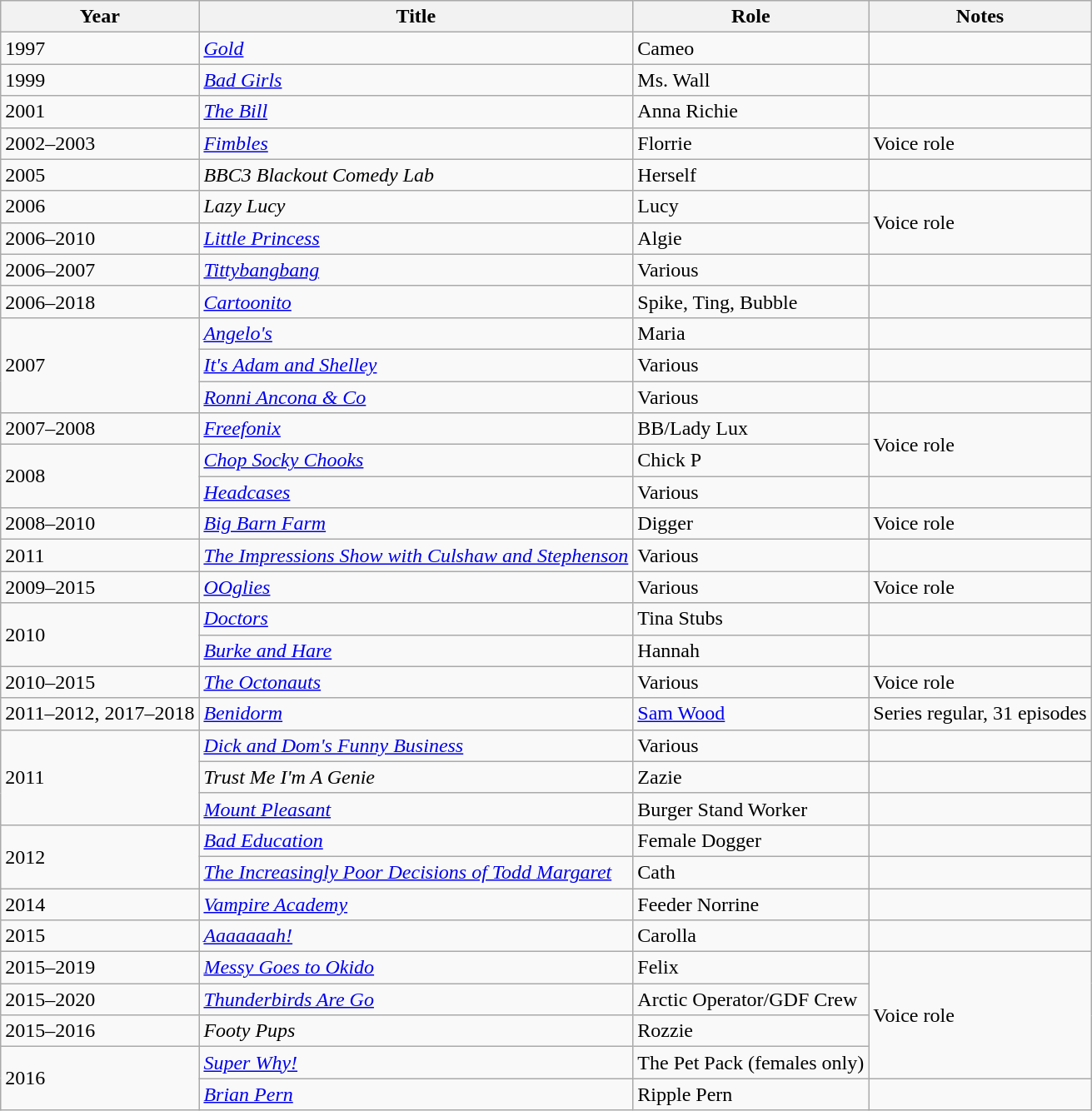<table class="wikitable sortable">
<tr>
<th>Year</th>
<th>Title</th>
<th>Role</th>
<th>Notes</th>
</tr>
<tr>
<td>1997</td>
<td><em><a href='#'>Gold</a></em></td>
<td>Cameo</td>
<td></td>
</tr>
<tr>
<td>1999</td>
<td><em><a href='#'>Bad Girls</a></em></td>
<td>Ms. Wall</td>
<td></td>
</tr>
<tr>
<td>2001</td>
<td><em><a href='#'>The Bill</a></em></td>
<td>Anna Richie</td>
<td></td>
</tr>
<tr>
<td>2002–2003</td>
<td><em><a href='#'>Fimbles</a></em></td>
<td>Florrie</td>
<td>Voice role</td>
</tr>
<tr>
<td>2005</td>
<td><em>BBC3 Blackout Comedy Lab</em></td>
<td>Herself</td>
<td></td>
</tr>
<tr>
<td>2006</td>
<td><em>Lazy Lucy</em></td>
<td>Lucy</td>
<td rowspan=2>Voice role</td>
</tr>
<tr>
<td>2006–2010</td>
<td><em><a href='#'>Little Princess</a></em></td>
<td>Algie</td>
</tr>
<tr>
<td>2006–2007</td>
<td><em><a href='#'>Tittybangbang</a></em></td>
<td>Various</td>
<td></td>
</tr>
<tr>
<td>2006–2018</td>
<td><em><a href='#'>Cartoonito</a></em></td>
<td>Spike, Ting, Bubble</td>
<td></td>
</tr>
<tr>
<td rowspan=3>2007</td>
<td><em><a href='#'>Angelo's</a></em></td>
<td>Maria</td>
<td></td>
</tr>
<tr>
<td><em><a href='#'>It's Adam and Shelley</a></em></td>
<td>Various</td>
<td></td>
</tr>
<tr>
<td><em><a href='#'>Ronni Ancona & Co</a></em></td>
<td>Various</td>
<td></td>
</tr>
<tr>
<td>2007–2008</td>
<td><em><a href='#'>Freefonix</a></em></td>
<td>BB/Lady Lux</td>
<td rowspan=2>Voice role</td>
</tr>
<tr>
<td rowspan=2>2008</td>
<td><em><a href='#'>Chop Socky Chooks</a></em></td>
<td>Chick P</td>
</tr>
<tr>
<td><em><a href='#'>Headcases</a></em></td>
<td>Various</td>
<td></td>
</tr>
<tr>
<td>2008–2010</td>
<td><em><a href='#'>Big Barn Farm</a></em></td>
<td>Digger</td>
<td>Voice role</td>
</tr>
<tr>
<td>2011</td>
<td><em><a href='#'>The Impressions Show with Culshaw and Stephenson</a></em></td>
<td>Various</td>
<td></td>
</tr>
<tr>
<td>2009–2015</td>
<td><em><a href='#'>OOglies</a></em></td>
<td>Various</td>
<td>Voice role</td>
</tr>
<tr>
<td rowspan=2>2010</td>
<td><em><a href='#'>Doctors</a></em></td>
<td>Tina Stubs</td>
<td></td>
</tr>
<tr>
<td><em><a href='#'>Burke and Hare</a></em></td>
<td>Hannah</td>
<td></td>
</tr>
<tr>
<td>2010–2015</td>
<td><em><a href='#'>The Octonauts</a></em></td>
<td>Various</td>
<td>Voice role</td>
</tr>
<tr>
<td>2011–2012, 2017–2018</td>
<td><em><a href='#'>Benidorm</a></em></td>
<td><a href='#'>Sam Wood</a></td>
<td>Series regular, 31 episodes</td>
</tr>
<tr>
<td rowspan=3>2011</td>
<td><em><a href='#'>Dick and Dom's Funny Business</a></em></td>
<td>Various</td>
<td></td>
</tr>
<tr>
<td><em>Trust Me I'm A Genie</em></td>
<td>Zazie</td>
<td></td>
</tr>
<tr>
<td><em><a href='#'>Mount Pleasant</a></em></td>
<td>Burger Stand Worker</td>
<td></td>
</tr>
<tr>
<td rowspan=2>2012</td>
<td><em><a href='#'>Bad Education</a></em></td>
<td>Female Dogger</td>
<td></td>
</tr>
<tr>
<td><em><a href='#'>The Increasingly Poor Decisions of Todd Margaret</a></em></td>
<td>Cath</td>
<td></td>
</tr>
<tr>
<td>2014</td>
<td><em><a href='#'>Vampire Academy</a></em></td>
<td>Feeder Norrine</td>
<td></td>
</tr>
<tr>
<td>2015</td>
<td><em><a href='#'>Aaaaaaah!</a></em></td>
<td>Carolla</td>
<td></td>
</tr>
<tr>
<td>2015–2019</td>
<td><em><a href='#'>Messy Goes to Okido</a></em></td>
<td>Felix</td>
<td rowspan="4">Voice role</td>
</tr>
<tr>
<td>2015–2020</td>
<td><em><a href='#'>Thunderbirds Are Go</a></em></td>
<td>Arctic Operator/GDF Crew</td>
</tr>
<tr>
<td>2015–2016</td>
<td><em>Footy Pups</em></td>
<td>Rozzie</td>
</tr>
<tr>
<td rowspan="2">2016</td>
<td><em><a href='#'>Super Why!</a></em></td>
<td>The Pet Pack (females only)</td>
</tr>
<tr>
<td><em><a href='#'>Brian Pern</a></em></td>
<td>Ripple Pern</td>
<td></td>
</tr>
</table>
